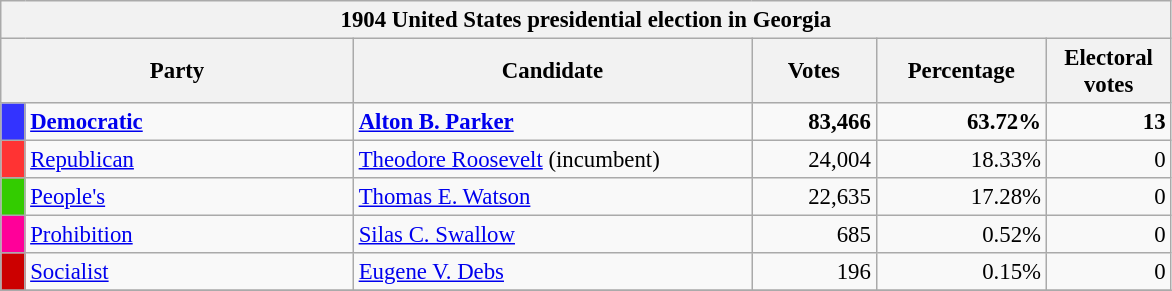<table class="wikitable" style="font-size: 95%;">
<tr>
<th colspan="6">1904 United States presidential election in Georgia</th>
</tr>
<tr>
<th colspan="2" style="width: 15em">Party</th>
<th style="width: 17em">Candidate</th>
<th style="width: 5em">Votes</th>
<th style="width: 7em">Percentage</th>
<th style="width: 5em">Electoral votes</th>
</tr>
<tr>
<th style="background-color:#3333FF; width: 3px"></th>
<td style="width: 130px"><strong><a href='#'>Democratic</a></strong></td>
<td><strong><a href='#'>Alton B. Parker</a></strong></td>
<td align="right"><strong>83,466</strong></td>
<td align="right"><strong>63.72%</strong></td>
<td align="right"><strong>13</strong></td>
</tr>
<tr>
<th style="background-color:#FF3333; width: 3px"></th>
<td style="width: 130px"><a href='#'>Republican</a></td>
<td><a href='#'>Theodore Roosevelt</a> (incumbent)</td>
<td align="right">24,004</td>
<td align="right">18.33%</td>
<td align="right">0</td>
</tr>
<tr>
<th style="background-color:#3c0; width: 3px"></th>
<td style="width: 130px"><a href='#'>People's</a></td>
<td><a href='#'>Thomas E. Watson</a></td>
<td align="right">22,635</td>
<td align="right">17.28%</td>
<td align="right">0</td>
</tr>
<tr>
<th style="background-color:#f09; width: 3px"></th>
<td style="width: 130px"><a href='#'>Prohibition</a></td>
<td><a href='#'>Silas C. Swallow</a></td>
<td align="right">685</td>
<td align="right">0.52%</td>
<td align="right">0</td>
</tr>
<tr>
<th style="background-color:#c00; width: 3px"></th>
<td style="width: 130px"><a href='#'>Socialist</a></td>
<td><a href='#'>Eugene V. Debs</a></td>
<td align="right">196</td>
<td align="right">0.15%</td>
<td align="right">0</td>
</tr>
<tr>
</tr>
</table>
